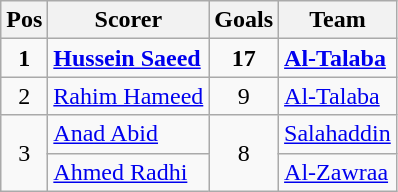<table class="wikitable">
<tr>
<th>Pos</th>
<th>Scorer</th>
<th>Goals</th>
<th>Team</th>
</tr>
<tr>
<td align=center><strong>1</strong></td>
<td><strong><a href='#'>Hussein Saeed</a></strong></td>
<td align=center><strong>17</strong></td>
<td><strong><a href='#'>Al-Talaba</a></strong></td>
</tr>
<tr>
<td align=center>2</td>
<td><a href='#'>Rahim Hameed</a></td>
<td align=center>9</td>
<td><a href='#'>Al-Talaba</a></td>
</tr>
<tr>
<td rowspan=2 align=center>3</td>
<td><a href='#'>Anad Abid</a></td>
<td rowspan=2 align=center>8</td>
<td><a href='#'>Salahaddin</a></td>
</tr>
<tr>
<td><a href='#'>Ahmed Radhi</a></td>
<td><a href='#'>Al-Zawraa</a></td>
</tr>
</table>
